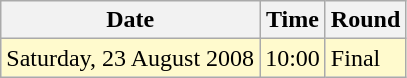<table class="wikitable">
<tr>
<th>Date</th>
<th>Time</th>
<th>Round</th>
</tr>
<tr>
<td style=background:lemonchiffon>Saturday, 23 August 2008</td>
<td style=background:lemonchiffon>10:00</td>
<td style=background:lemonchiffon>Final</td>
</tr>
</table>
